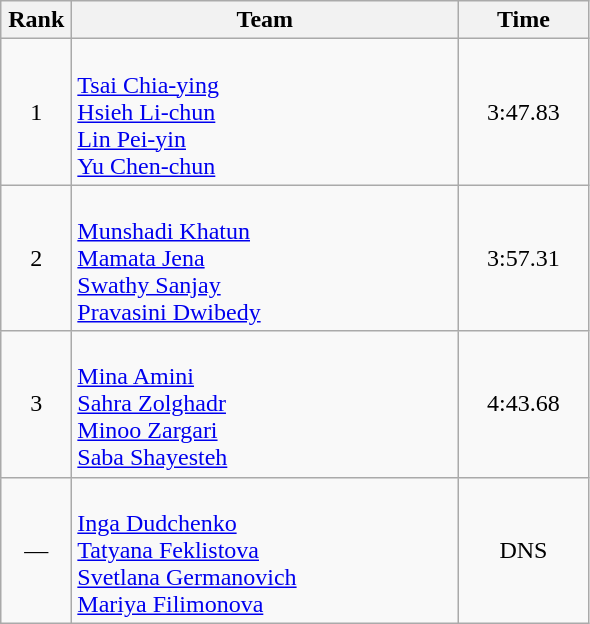<table class=wikitable style="text-align:center">
<tr>
<th width=40>Rank</th>
<th width=250>Team</th>
<th width=80>Time</th>
</tr>
<tr>
<td>1</td>
<td align=left><br><a href='#'>Tsai Chia-ying</a><br><a href='#'>Hsieh Li-chun</a><br><a href='#'>Lin Pei-yin</a><br><a href='#'>Yu Chen-chun</a></td>
<td>3:47.83</td>
</tr>
<tr>
<td>2</td>
<td align=left><br><a href='#'>Munshadi Khatun</a><br><a href='#'>Mamata Jena</a><br><a href='#'>Swathy Sanjay</a><br><a href='#'>Pravasini Dwibedy</a></td>
<td>3:57.31</td>
</tr>
<tr>
<td>3</td>
<td align=left><br><a href='#'>Mina Amini</a><br><a href='#'>Sahra Zolghadr</a><br><a href='#'>Minoo Zargari</a><br><a href='#'>Saba Shayesteh</a></td>
<td>4:43.68</td>
</tr>
<tr>
<td>—</td>
<td align=left><br><a href='#'>Inga Dudchenko</a><br><a href='#'>Tatyana Feklistova</a><br><a href='#'>Svetlana Germanovich</a><br><a href='#'>Mariya Filimonova</a></td>
<td>DNS</td>
</tr>
</table>
